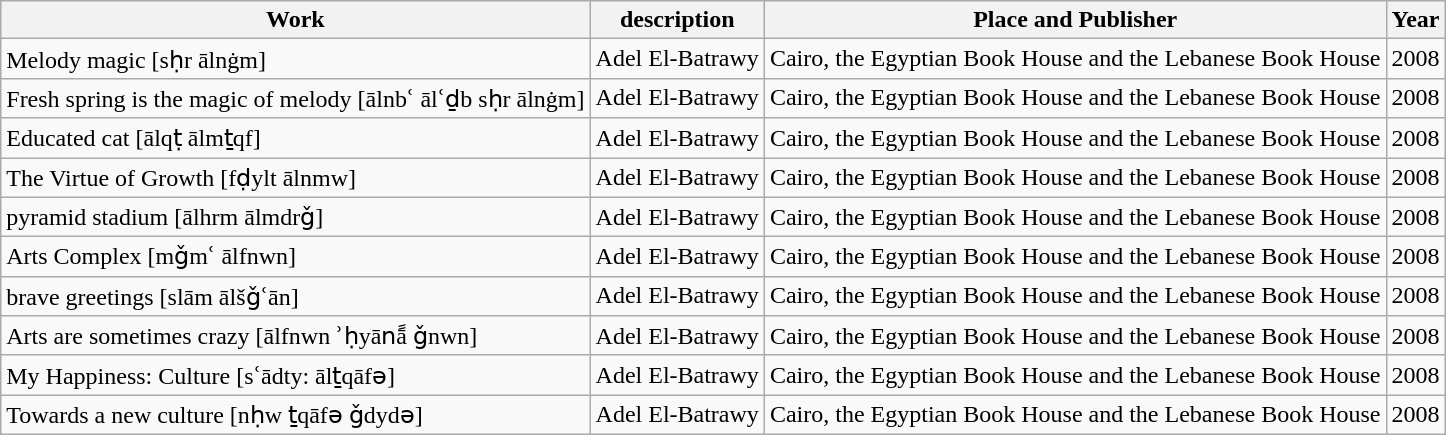<table class="wikitable">
<tr>
<th>Work</th>
<th>description</th>
<th>Place and Publisher</th>
<th>Year</th>
</tr>
<tr>
<td>Melody magic [sḥr ālnġm]</td>
<td>Adel El-Batrawy</td>
<td>Cairo, the Egyptian Book House and the Lebanese  Book House</td>
<td>2008</td>
</tr>
<tr>
<td>Fresh spring is the magic of melody [ālnbʿ ālʿḏb sḥr ālnġm]</td>
<td>Adel El-Batrawy</td>
<td>Cairo, the Egyptian Book House and the Lebanese  Book House</td>
<td>2008</td>
</tr>
<tr>
<td>Educated cat [ālqṭ ālmṯqf]</td>
<td>Adel El-Batrawy</td>
<td>Cairo, the Egyptian Book House and the Lebanese  Book House</td>
<td>2008</td>
</tr>
<tr>
<td>The Virtue of Growth [fḍylt ālnmw]</td>
<td>Adel El-Batrawy</td>
<td>Cairo, the Egyptian Book House and the Lebanese  Book House</td>
<td>2008</td>
</tr>
<tr>
<td>pyramid stadium [ālhrm ālmdrǧ]</td>
<td>Adel El-Batrawy</td>
<td>Cairo, the Egyptian Book House and the Lebanese  Book House</td>
<td>2008</td>
</tr>
<tr>
<td>Arts Complex [mǧmʿ ālfnwn]</td>
<td>Adel El-Batrawy</td>
<td>Cairo, the Egyptian Book House and the Lebanese  Book House</td>
<td>2008</td>
</tr>
<tr>
<td>brave greetings [slām ālšǧʿān]</td>
<td>Adel El-Batrawy</td>
<td>Cairo, the Egyptian Book House and the Lebanese  Book House</td>
<td>2008</td>
</tr>
<tr>
<td>Arts are sometimes crazy [ālfnwn ʾḥyānًā ǧnwn]</td>
<td>Adel El-Batrawy</td>
<td>Cairo, the Egyptian Book House and the Lebanese  Book House</td>
<td>2008</td>
</tr>
<tr>
<td>My Happiness: Culture [sʿādty: ālṯqāfə]</td>
<td>Adel El-Batrawy</td>
<td>Cairo, the Egyptian Book House and the Lebanese  Book House</td>
<td>2008</td>
</tr>
<tr>
<td>Towards a new culture [nḥw ṯqāfə ǧdydə]</td>
<td>Adel El-Batrawy</td>
<td>Cairo, the Egyptian Book House and the Lebanese  Book House</td>
<td>2008</td>
</tr>
</table>
